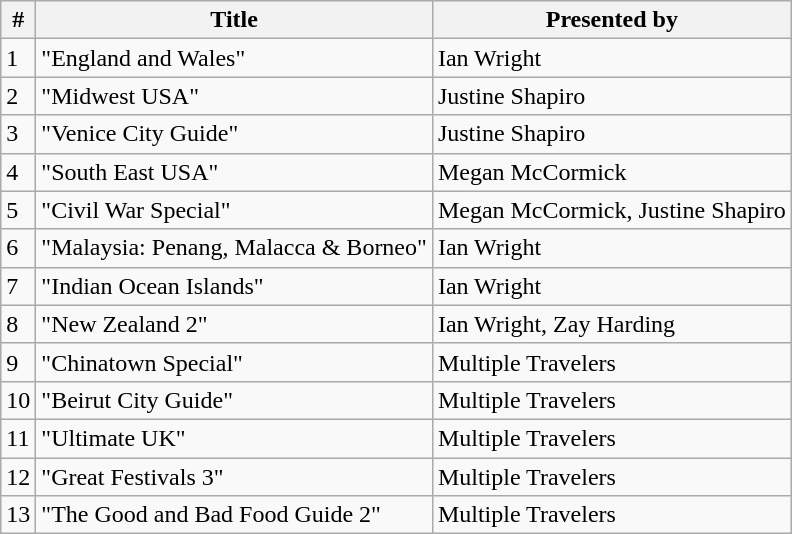<table class="wikitable">
<tr>
<th>#</th>
<th>Title</th>
<th>Presented by</th>
</tr>
<tr>
<td>1</td>
<td>"England and Wales"</td>
<td>Ian Wright</td>
</tr>
<tr>
<td>2</td>
<td>"Midwest USA"</td>
<td>Justine Shapiro</td>
</tr>
<tr>
<td>3</td>
<td>"Venice City Guide"</td>
<td>Justine Shapiro</td>
</tr>
<tr>
<td>4</td>
<td>"South East USA"</td>
<td>Megan McCormick</td>
</tr>
<tr>
<td>5</td>
<td>"Civil War Special"</td>
<td>Megan McCormick, Justine Shapiro</td>
</tr>
<tr>
<td>6</td>
<td>"Malaysia: Penang, Malacca & Borneo"</td>
<td>Ian Wright</td>
</tr>
<tr>
<td>7</td>
<td>"Indian Ocean Islands"</td>
<td>Ian Wright</td>
</tr>
<tr>
<td>8</td>
<td>"New Zealand 2"</td>
<td>Ian Wright, Zay Harding</td>
</tr>
<tr>
<td>9</td>
<td>"Chinatown Special"</td>
<td>Multiple Travelers</td>
</tr>
<tr>
<td>10</td>
<td>"Beirut City Guide"</td>
<td>Multiple Travelers</td>
</tr>
<tr>
<td>11</td>
<td>"Ultimate UK"</td>
<td>Multiple Travelers</td>
</tr>
<tr>
<td>12</td>
<td>"Great Festivals 3"</td>
<td>Multiple Travelers</td>
</tr>
<tr>
<td>13</td>
<td>"The Good and Bad Food Guide 2"</td>
<td>Multiple Travelers</td>
</tr>
</table>
